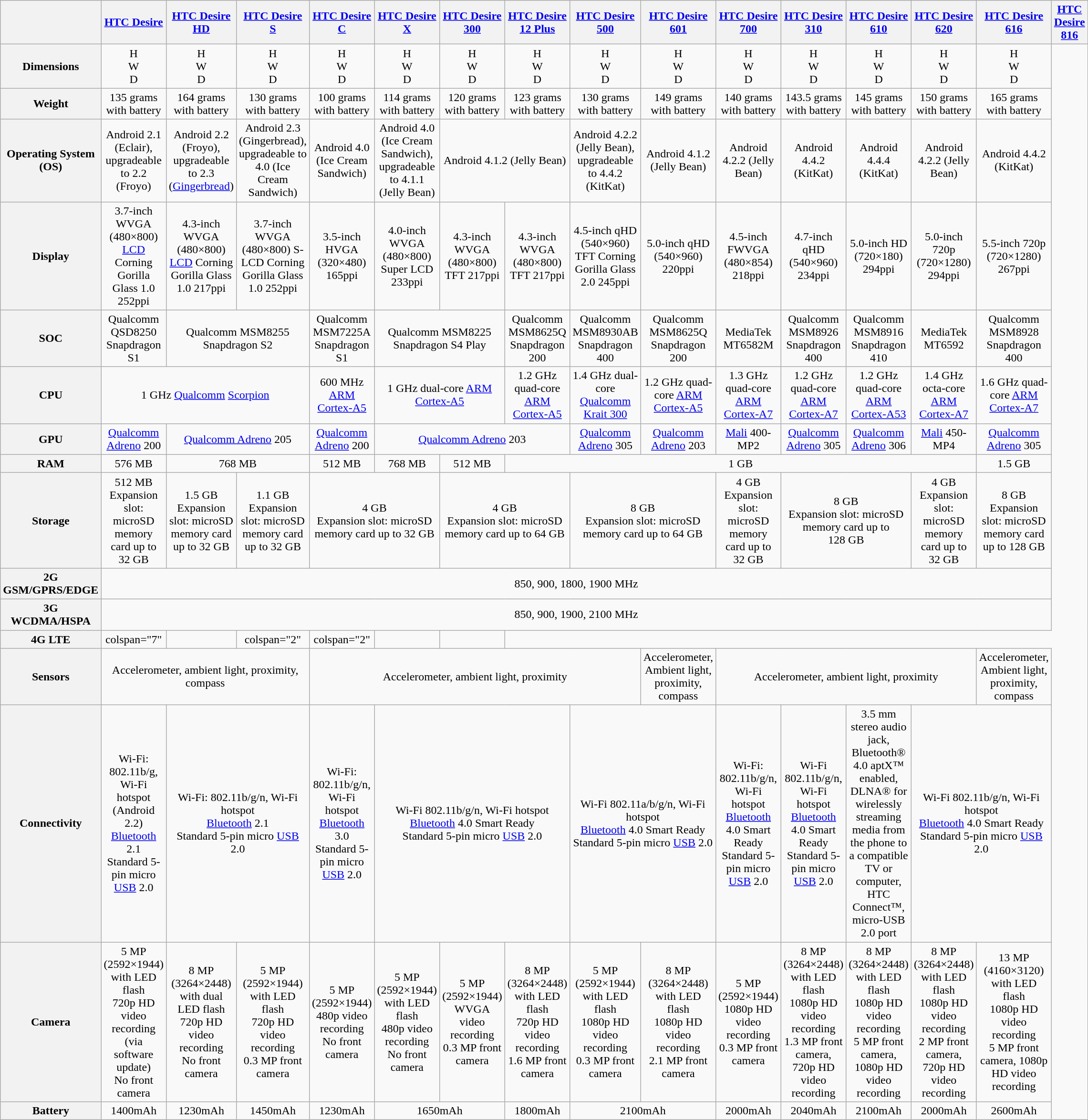<table class="wikitable" style="text-align:center;">
<tr>
<th></th>
<th><a href='#'>HTC Desire</a></th>
<th><a href='#'>HTC Desire HD</a></th>
<th><a href='#'>HTC Desire S</a></th>
<th><a href='#'>HTC Desire C</a></th>
<th><a href='#'>HTC Desire X</a></th>
<th><a href='#'>HTC Desire 300</a></th>
<th><a href='#'>HTC Desire 12 Plus</a></th>
<th><a href='#'>HTC Desire 500</a></th>
<th><a href='#'>HTC Desire 601</a></th>
<th><a href='#'>HTC Desire 700</a></th>
<th><a href='#'>HTC Desire 310</a></th>
<th><a href='#'>HTC Desire 610</a></th>
<th><a href='#'>HTC Desire 620</a></th>
<th><a href='#'>HTC Desire 616</a></th>
<th><a href='#'>HTC Desire 816</a></th>
</tr>
<tr>
<th>Dimensions</th>
<td>H <br>  W <br>  D </td>
<td>H <br>  W <br>  D </td>
<td>H <br>  W <br>  D </td>
<td>H <br>  W <br>  D </td>
<td>H <br>  W <br>  D </td>
<td>H <br>  W <br>  D </td>
<td>H <br>  W <br>  D </td>
<td>H <br>  W <br>  D </td>
<td>H <br>  W <br>  D </td>
<td>H <br>  W <br>  D </td>
<td>H <br>  W <br>  D </td>
<td>H <br>  W <br>  D </td>
<td>H <br>  W <br>  D </td>
<td>H <br>  W <br>  D </td>
</tr>
<tr>
<th>Weight</th>
<td>135 grams with battery</td>
<td>164 grams with battery</td>
<td>130 grams with battery</td>
<td>100 grams with battery</td>
<td>114 grams with battery</td>
<td>120 grams with battery</td>
<td>123 grams with battery</td>
<td>130 grams with battery</td>
<td>149 grams with battery</td>
<td>140 grams with battery</td>
<td>143.5 grams with battery</td>
<td>145 grams with battery</td>
<td>150 grams with battery</td>
<td>165 grams with battery</td>
</tr>
<tr>
<th>Operating System (OS)</th>
<td>Android 2.1 (Eclair), upgradeable to 2.2 (Froyo)</td>
<td>Android 2.2 (Froyo), upgradeable to 2.3 (<a href='#'>Gingerbread</a>)</td>
<td>Android 2.3 (Gingerbread), upgradeable to 4.0 (Ice Cream Sandwich)</td>
<td>Android 4.0 (Ice Cream Sandwich)</td>
<td>Android 4.0 (Ice Cream Sandwich), upgradeable to 4.1.1 (Jelly Bean)</td>
<td colspan="2">Android 4.1.2 (Jelly Bean)</td>
<td>Android 4.2.2 (Jelly Bean), upgradeable to 4.4.2 (KitKat)</td>
<td>Android 4.1.2 (Jelly Bean)</td>
<td>Android 4.2.2 (Jelly Bean)</td>
<td>Android 4.4.2 (KitKat)</td>
<td>Android 4.4.4 (KitKat)</td>
<td>Android 4.2.2 (Jelly Bean)</td>
<td>Android 4.4.2 (KitKat)</td>
</tr>
<tr>
<th>Display</th>
<td>3.7-inch WVGA (480×800) <a href='#'>LCD</a> Corning Gorilla Glass 1.0 252ppi</td>
<td>4.3-inch WVGA (480×800) <a href='#'>LCD</a> Corning Gorilla Glass 1.0 217ppi</td>
<td>3.7-inch WVGA (480×800) S-LCD Corning Gorilla Glass 1.0 252ppi</td>
<td>3.5-inch HVGA (320×480) 165ppi</td>
<td>4.0-inch WVGA (480×800) Super LCD 233ppi</td>
<td>4.3-inch WVGA (480×800) TFT 217ppi</td>
<td>4.3-inch WVGA (480×800) TFT 217ppi</td>
<td>4.5-inch qHD (540×960) TFT Corning Gorilla Glass 2.0 245ppi</td>
<td>5.0-inch qHD (540×960) 220ppi</td>
<td>4.5-inch FWVGA (480×854) 218ppi</td>
<td>4.7-inch qHD (540×960) 234ppi</td>
<td>5.0-inch HD (720×180) 294ppi</td>
<td>5.0-inch 720p (720×1280) 294ppi</td>
<td>5.5-inch 720p (720×1280) 267ppi</td>
</tr>
<tr>
<th>SOC</th>
<td>Qualcomm QSD8250 Snapdragon S1</td>
<td colspan="2">Qualcomm MSM8255 Snapdragon S2</td>
<td>Qualcomm MSM7225A Snapdragon S1</td>
<td colspan="2">Qualcomm MSM8225 Snapdragon S4 Play</td>
<td>Qualcomm MSM8625Q Snapdragon 200</td>
<td>Qualcomm MSM8930AB Snapdragon 400</td>
<td>Qualcomm MSM8625Q Snapdragon 200</td>
<td>MediaTek MT6582M</td>
<td>Qualcomm MSM8926 Snapdragon 400</td>
<td>Qualcomm MSM8916 Snapdragon 410</td>
<td>MediaTek MT6592</td>
<td>Qualcomm MSM8928 Snapdragon 400</td>
</tr>
<tr>
<th>CPU</th>
<td colspan="3">1 GHz <a href='#'>Qualcomm</a> <a href='#'>Scorpion</a></td>
<td>600 MHz <a href='#'>ARM Cortex-A5</a></td>
<td colspan="2">1 GHz dual-core <a href='#'>ARM Cortex-A5</a></td>
<td>1.2 GHz quad-core <a href='#'>ARM Cortex-A5</a></td>
<td>1.4 GHz dual-core <a href='#'>Qualcomm</a> <a href='#'>Krait 300</a></td>
<td>1.2 GHz quad-core <a href='#'>ARM Cortex-A5</a></td>
<td>1.3 GHz quad-core <a href='#'>ARM Cortex-A7</a></td>
<td>1.2 GHz quad-core <a href='#'>ARM Cortex-A7</a></td>
<td>1.2 GHz quad-core <a href='#'>ARM Cortex-A53</a></td>
<td>1.4 GHz octa-core <a href='#'>ARM Cortex-A7</a></td>
<td>1.6 GHz quad-core <a href='#'>ARM Cortex-A7</a></td>
</tr>
<tr>
<th>GPU</th>
<td><a href='#'>Qualcomm Adreno</a> 200</td>
<td colspan="2"><a href='#'>Qualcomm Adreno</a> 205</td>
<td><a href='#'>Qualcomm Adreno</a> 200</td>
<td colspan="3"><a href='#'>Qualcomm Adreno</a> 203</td>
<td><a href='#'>Qualcomm Adreno</a> 305</td>
<td><a href='#'>Qualcomm Adreno</a> 203</td>
<td><a href='#'>Mali</a> 400-MP2</td>
<td><a href='#'>Qualcomm Adreno</a> 305</td>
<td><a href='#'>Qualcomm Adreno</a> 306</td>
<td><a href='#'>Mali</a> 450-MP4</td>
<td><a href='#'>Qualcomm Adreno</a> 305</td>
</tr>
<tr>
<th>RAM</th>
<td>576 MB</td>
<td colspan="2">768 MB</td>
<td>512 MB</td>
<td>768 MB</td>
<td>512 MB</td>
<td colspan="7">1 GB</td>
<td>1.5 GB</td>
</tr>
<tr>
<th>Storage</th>
<td>512 MB<br>Expansion slot: microSD memory card up to 32 GB</td>
<td>1.5 GB<br>Expansion slot: microSD memory card up to 32 GB</td>
<td>1.1 GB<br>Expansion slot: microSD memory card up to 32 GB</td>
<td colspan="2">4 GB<br>Expansion slot: microSD memory card up to 32 GB</td>
<td colspan="2">4 GB<br>Expansion slot: microSD memory card up to 64 GB</td>
<td colspan="2">8 GB<br>Expansion slot: microSD memory card up to 64 GB</td>
<td>4 GB<br>Expansion slot: microSD memory card up to 32 GB</td>
<td colspan="2">8 GB<br>Expansion slot: microSD memory card up to 128 GB</td>
<td>4 GB<br>Expansion slot: microSD memory card up to 32 GB</td>
<td>8 GB<br>Expansion slot: microSD memory card up to 128 GB</td>
</tr>
<tr>
<th>2G GSM/GPRS/EDGE</th>
<td colspan="14">850, 900, 1800, 1900 MHz</td>
</tr>
<tr>
<th>3G WCDMA/HSPA</th>
<td colspan="14">850, 900, 1900, 2100 MHz</td>
</tr>
<tr>
<th>4G LTE</th>
<td>colspan="7"    </td>
<td></td>
<td>colspan="2"    </td>
<td>colspan="2"    </td>
<td></td>
<td></td>
</tr>
<tr>
<th>Sensors</th>
<td colspan="3">Accelerometer, ambient light, proximity, compass</td>
<td colspan="5">Accelerometer, ambient light, proximity</td>
<td>Accelerometer, Ambient light, proximity, compass</td>
<td colspan="4">Accelerometer, ambient light, proximity</td>
<td>Accelerometer, Ambient light, proximity, compass</td>
</tr>
<tr>
<th>Connectivity</th>
<td>Wi-Fi: 802.11b/g, Wi-Fi hotspot (Android 2.2)<br><a href='#'>Bluetooth</a> 2.1<br>Standard 5-pin micro <a href='#'>USB</a> 2.0</td>
<td colspan="2">Wi-Fi: 802.11b/g/n, Wi-Fi hotspot<br><a href='#'>Bluetooth</a> 2.1<br>Standard 5-pin micro <a href='#'>USB</a> 2.0</td>
<td>Wi-Fi: 802.11b/g/n, Wi-Fi hotspot<br><a href='#'>Bluetooth</a> 3.0<br>Standard 5-pin micro <a href='#'>USB</a> 2.0</td>
<td colspan="3">Wi-Fi 802.11b/g/n, Wi-Fi hotspot<br><a href='#'>Bluetooth</a> 4.0 Smart Ready<br>Standard 5-pin micro <a href='#'>USB</a> 2.0</td>
<td colspan="2">Wi-Fi 802.11a/b/g/n, Wi-Fi hotspot<br><a href='#'>Bluetooth</a> 4.0 Smart Ready<br>Standard 5-pin micro <a href='#'>USB</a> 2.0</td>
<td>Wi-Fi: 802.11b/g/n, Wi-Fi hotspot<br><a href='#'>Bluetooth</a> 4.0 Smart Ready<br>Standard 5-pin micro <a href='#'>USB</a> 2.0</td>
<td>Wi-Fi 802.11b/g/n, Wi-Fi hotspot<br> <a href='#'>Bluetooth</a> 4.0 Smart Ready<br>Standard 5-pin micro <a href='#'>USB</a> 2.0</td>
<td>3.5 mm stereo audio jack, Bluetooth® 4.0 aptX™ enabled, DLNA® for wirelessly streaming media from the phone to a compatible TV or computer, HTC Connect™, micro-USB 2.0 port</td>
<td colspan="2">Wi-Fi 802.11b/g/n, Wi-Fi hotspot<br> <a href='#'>Bluetooth</a> 4.0 Smart Ready<br>Standard 5-pin micro <a href='#'>USB</a> 2.0</td>
</tr>
<tr>
<th>Camera</th>
<td>5 MP (2592×1944) with LED flash <br>720p HD video recording (via software update) <br>No front camera</td>
<td>8 MP (3264×2448) with dual LED flash <br>720p HD video recording <br>No front camera</td>
<td>5 MP (2592×1944) with LED flash <br>720p HD video recording <br>0.3 MP front camera</td>
<td>5 MP (2592×1944) <br>480p video recording <br>No front camera</td>
<td>5 MP (2592×1944) with LED flash <br>480p video recording <br>No front camera</td>
<td>5 MP (2592×1944) <br>WVGA video recording <br>0.3 MP front camera</td>
<td>8 MP (3264×2448) with LED flash <br>720p HD video recording <br>1.6 MP front camera</td>
<td>5 MP (2592×1944) with LED flash <br>1080p HD video recording <br>0.3 MP front camera</td>
<td>8 MP (3264×2448) with LED flash <br>1080p HD video recording <br>2.1 MP front camera</td>
<td>5 MP (2592×1944) <br>1080p HD video recording <br>0.3 MP front camera</td>
<td>8 MP (3264×2448) with LED flash <br>1080p HD video recording <br>1.3 MP front camera, 720p HD video recording</td>
<td>8 MP (3264×2448) with LED flash <br>1080p HD video recording <br>5 MP front camera, 1080p HD video recording</td>
<td>8 MP (3264×2448) with LED flash <br>1080p HD video recording <br>2 MP front camera, 720p HD video recording</td>
<td>13 MP (4160×3120) with LED flash <br>1080p HD video recording <br>5 MP front camera, 1080p HD video recording</td>
</tr>
<tr>
<th>Battery</th>
<td>1400mAh</td>
<td>1230mAh</td>
<td>1450mAh</td>
<td>1230mAh</td>
<td colspan="2">1650mAh</td>
<td>1800mAh</td>
<td colspan="2">2100mAh</td>
<td>2000mAh</td>
<td>2040mAh</td>
<td>2100mAh</td>
<td>2000mAh</td>
<td>2600mAh</td>
</tr>
</table>
